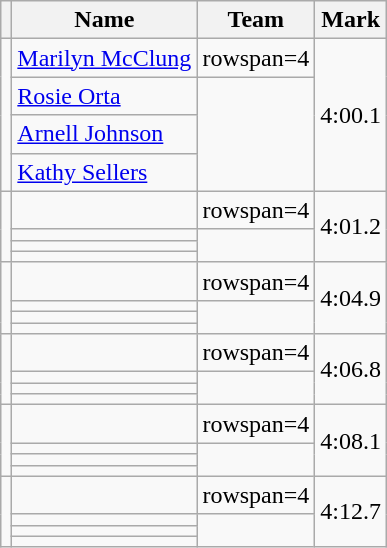<table class=wikitable>
<tr>
<th></th>
<th>Name</th>
<th>Team</th>
<th>Mark</th>
</tr>
<tr>
<td rowspan=4></td>
<td><a href='#'>Marilyn McClung</a></td>
<td>rowspan=4 </td>
<td rowspan=4>4:00.1</td>
</tr>
<tr>
<td><a href='#'>Rosie Orta</a></td>
</tr>
<tr>
<td><a href='#'>Arnell Johnson</a></td>
</tr>
<tr>
<td><a href='#'>Kathy Sellers</a></td>
</tr>
<tr>
<td rowspan=4></td>
<td></td>
<td>rowspan=4 </td>
<td rowspan=4>4:01.2</td>
</tr>
<tr>
<td></td>
</tr>
<tr>
<td></td>
</tr>
<tr>
<td></td>
</tr>
<tr>
<td rowspan=4></td>
<td></td>
<td>rowspan=4 </td>
<td rowspan=4>4:04.9</td>
</tr>
<tr>
<td></td>
</tr>
<tr>
<td></td>
</tr>
<tr>
<td></td>
</tr>
<tr>
<td rowspan=4></td>
<td></td>
<td>rowspan=4 </td>
<td rowspan=4>4:06.8</td>
</tr>
<tr>
<td></td>
</tr>
<tr>
<td></td>
</tr>
<tr>
<td></td>
</tr>
<tr>
<td rowspan=4></td>
<td></td>
<td>rowspan=4 </td>
<td rowspan=4>4:08.1</td>
</tr>
<tr>
<td></td>
</tr>
<tr>
<td></td>
</tr>
<tr>
<td></td>
</tr>
<tr>
<td rowspan=4></td>
<td></td>
<td>rowspan=4 </td>
<td rowspan=4>4:12.7</td>
</tr>
<tr>
<td></td>
</tr>
<tr>
<td></td>
</tr>
<tr>
<td></td>
</tr>
</table>
